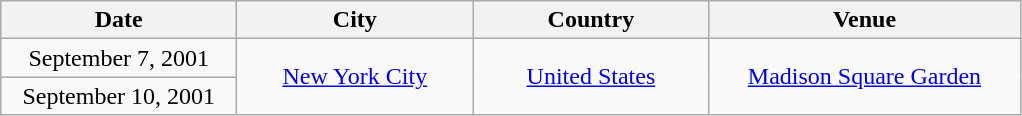<table class="wikitable" style="text-align:center;">
<tr>
<th width="150">Date</th>
<th width="150">City</th>
<th width="150">Country</th>
<th width="200">Venue</th>
</tr>
<tr>
<td>September 7, 2001</td>
<td rowspan="2"><a href='#'>New York City</a></td>
<td rowspan="2"><a href='#'>United States</a></td>
<td rowspan="2"><a href='#'>Madison Square Garden</a></td>
</tr>
<tr>
<td>September 10, 2001</td>
</tr>
</table>
